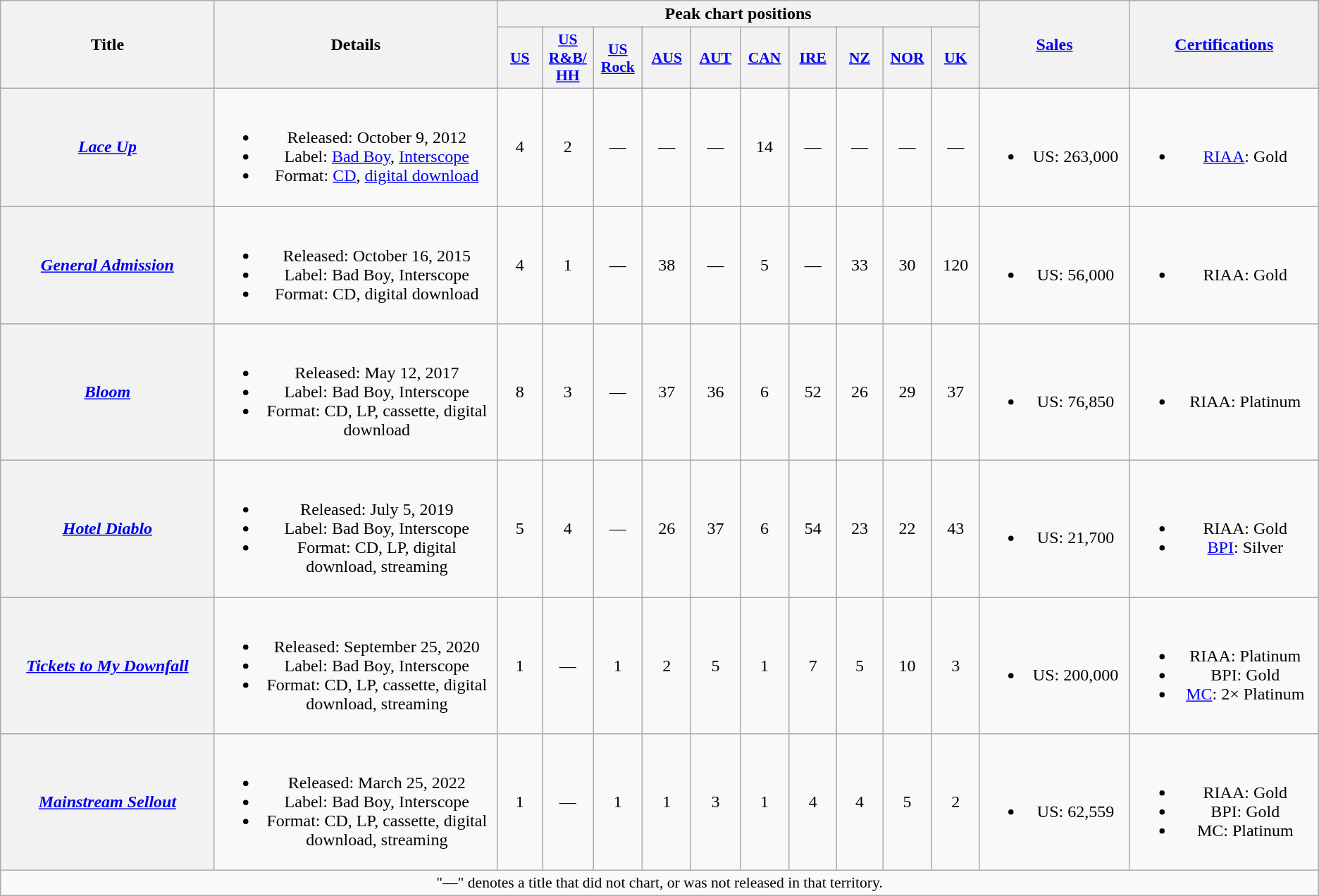<table class="wikitable plainrowheaders" style="text-align:center;">
<tr>
<th scope="col" rowspan="2" style="width:15em;">Title</th>
<th scope="col" rowspan="2" style="width:20em;">Details</th>
<th scope="col" colspan="10">Peak chart positions</th>
<th scope="col" rowspan="2" style="width:9.5em;"><a href='#'>Sales</a></th>
<th scope="col" rowspan="2" style="width:12.5em;"><a href='#'>Certifications</a></th>
</tr>
<tr>
<th scope="col" style="width:3em;font-size:90%;"><a href='#'>US</a><br></th>
<th scope="col" style="width:3em;font-size:90%;"><a href='#'>US R&B/<br>HH</a><br></th>
<th scope="col" style="width:3em;font-size:90%;"><a href='#'>US Rock</a><br></th>
<th scope="col" style="width:3em;font-size:90%;"><a href='#'>AUS</a><br></th>
<th scope="col" style="width:3em;font-size:90%;"><a href='#'>AUT</a><br></th>
<th scope="col" style="width:3em;font-size:90%;"><a href='#'>CAN</a><br></th>
<th style="width:3em;font-size:90%;"><a href='#'>IRE</a><br></th>
<th scope="col" style="width:3em;font-size:90%;"><a href='#'>NZ</a><br></th>
<th scope="col" style="width:3em;font-size:90%;"><a href='#'>NOR</a><br></th>
<th scope="col" style="width:3em;font-size:90%;"><a href='#'>UK</a><br></th>
</tr>
<tr>
<th scope="row"><em><a href='#'>Lace Up</a></em></th>
<td><br><ul><li>Released: October 9, 2012</li><li>Label: <a href='#'>Bad Boy</a>, <a href='#'>Interscope</a></li><li>Format: <a href='#'>CD</a>, <a href='#'>digital download</a></li></ul></td>
<td>4</td>
<td>2</td>
<td>—</td>
<td>—</td>
<td>—</td>
<td>14</td>
<td>—</td>
<td>—</td>
<td>—</td>
<td>—</td>
<td><br><ul><li>US: 263,000</li></ul></td>
<td><br><ul><li><a href='#'>RIAA</a>: Gold</li></ul></td>
</tr>
<tr>
<th scope="row"><em><a href='#'>General Admission</a></em></th>
<td><br><ul><li>Released: October 16, 2015</li><li>Label: Bad Boy, Interscope</li><li>Format: CD, digital download</li></ul></td>
<td>4</td>
<td>1</td>
<td>—</td>
<td>38</td>
<td>—</td>
<td>5</td>
<td>—</td>
<td>33</td>
<td>30</td>
<td>120</td>
<td><br><ul><li>US: 56,000</li></ul></td>
<td><br><ul><li>RIAA: Gold</li></ul></td>
</tr>
<tr>
<th scope="row"><em><a href='#'>Bloom</a></em></th>
<td><br><ul><li>Released: May 12, 2017</li><li>Label: Bad Boy, Interscope</li><li>Format: CD, LP, cassette, digital download</li></ul></td>
<td>8</td>
<td>3</td>
<td>—</td>
<td>37</td>
<td>36</td>
<td>6</td>
<td>52</td>
<td>26</td>
<td>29</td>
<td>37</td>
<td><br><ul><li>US: 76,850</li></ul></td>
<td><br><ul><li>RIAA: Platinum</li></ul></td>
</tr>
<tr>
<th scope="row"><em><a href='#'>Hotel Diablo</a></em></th>
<td><br><ul><li>Released: July 5, 2019</li><li>Label: Bad Boy, Interscope</li><li>Format: CD, LP, digital download, streaming</li></ul></td>
<td>5</td>
<td>4</td>
<td>—</td>
<td>26</td>
<td>37</td>
<td>6</td>
<td>54</td>
<td>23</td>
<td>22</td>
<td>43</td>
<td><br><ul><li>US: 21,700</li></ul></td>
<td><br><ul><li>RIAA: Gold</li><li><a href='#'>BPI</a>: Silver</li></ul></td>
</tr>
<tr>
<th scope="row"><em><a href='#'>Tickets to My Downfall</a></em></th>
<td><br><ul><li>Released: September 25, 2020</li><li>Label: Bad Boy, Interscope</li><li>Format: CD, LP, cassette, digital download, streaming</li></ul></td>
<td>1</td>
<td>—</td>
<td>1</td>
<td>2</td>
<td>5</td>
<td>1</td>
<td>7</td>
<td>5</td>
<td>10</td>
<td>3</td>
<td><br><ul><li>US: 200,000</li></ul></td>
<td><br><ul><li>RIAA: Platinum</li><li>BPI: Gold</li><li><a href='#'>MC</a>: 2× Platinum</li></ul></td>
</tr>
<tr>
<th scope="row"><em><a href='#'>Mainstream Sellout</a></em></th>
<td><br><ul><li>Released: March 25, 2022</li><li>Label: Bad Boy, Interscope</li><li>Format: CD, LP, cassette, digital download, streaming</li></ul></td>
<td>1</td>
<td>—</td>
<td>1</td>
<td>1</td>
<td>3</td>
<td>1</td>
<td>4</td>
<td>4</td>
<td>5</td>
<td>2</td>
<td><br><ul><li>US: 62,559</li></ul></td>
<td><br><ul><li>RIAA: Gold</li><li>BPI: Gold</li><li>MC: Platinum</li></ul></td>
</tr>
<tr>
<td colspan="17" style="font-size:90%">"—" denotes a title that did not chart, or was not released in that territory.</td>
</tr>
</table>
